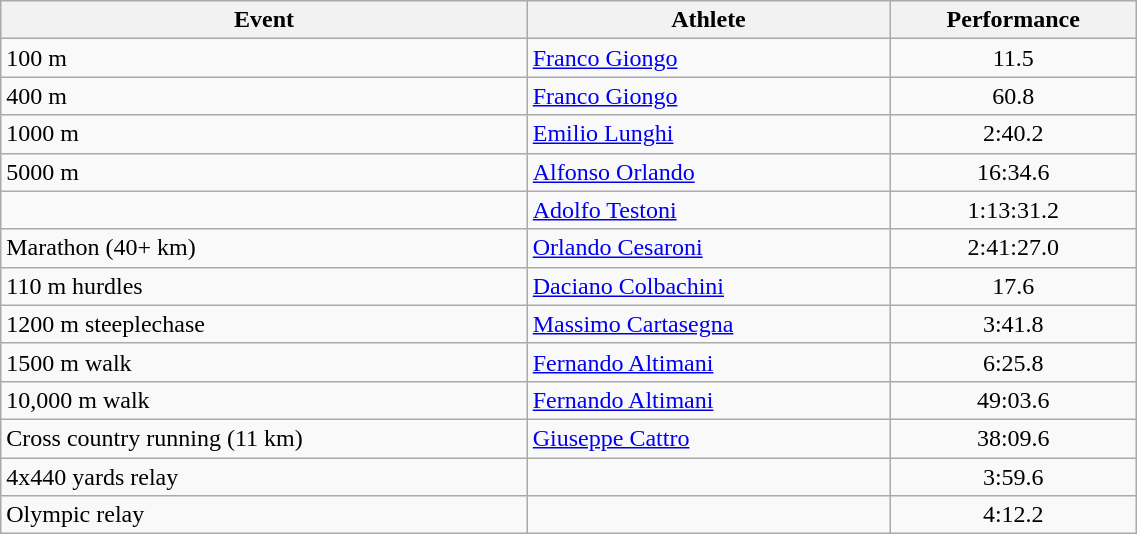<table class="wikitable" width=60% style="font-size:100%; text-align:center;">
<tr align=center>
<th>Event</th>
<th>Athlete</th>
<th>Performance</th>
</tr>
<tr>
<td align=left>100 m</td>
<td align=left><a href='#'>Franco Giongo</a></td>
<td>11.5</td>
</tr>
<tr>
<td align=left>400 m</td>
<td align=left><a href='#'>Franco Giongo</a></td>
<td>60.8</td>
</tr>
<tr>
<td align=left>1000 m</td>
<td align=left><a href='#'>Emilio Lunghi</a></td>
<td>2:40.2</td>
</tr>
<tr>
<td align=left>5000 m</td>
<td align=left><a href='#'>Alfonso Orlando</a></td>
<td>16:34.6</td>
</tr>
<tr>
<td align=left></td>
<td align=left><a href='#'>Adolfo Testoni</a></td>
<td>1:13:31.2</td>
</tr>
<tr>
<td align=left>Marathon (40+ km)</td>
<td align=left><a href='#'>Orlando Cesaroni</a></td>
<td>2:41:27.0</td>
</tr>
<tr>
<td align=left>110 m hurdles</td>
<td align=left><a href='#'>Daciano Colbachini</a></td>
<td>17.6</td>
</tr>
<tr>
<td align=left>1200 m steeplechase</td>
<td align=left><a href='#'>Massimo Cartasegna</a></td>
<td>3:41.8</td>
</tr>
<tr>
<td align=left>1500 m walk</td>
<td align=left><a href='#'>Fernando Altimani</a></td>
<td>6:25.8</td>
</tr>
<tr>
<td align=left>10,000 m walk</td>
<td align=left><a href='#'>Fernando Altimani</a></td>
<td>49:03.6</td>
</tr>
<tr>
<td align=left>Cross country running (11 km)</td>
<td align=left><a href='#'>Giuseppe Cattro</a></td>
<td>38:09.6</td>
</tr>
<tr>
<td align=left>4x440 yards relay</td>
<td align=left></td>
<td>3:59.6</td>
</tr>
<tr>
<td align=left>Olympic relay</td>
<td align=left></td>
<td>4:12.2</td>
</tr>
</table>
